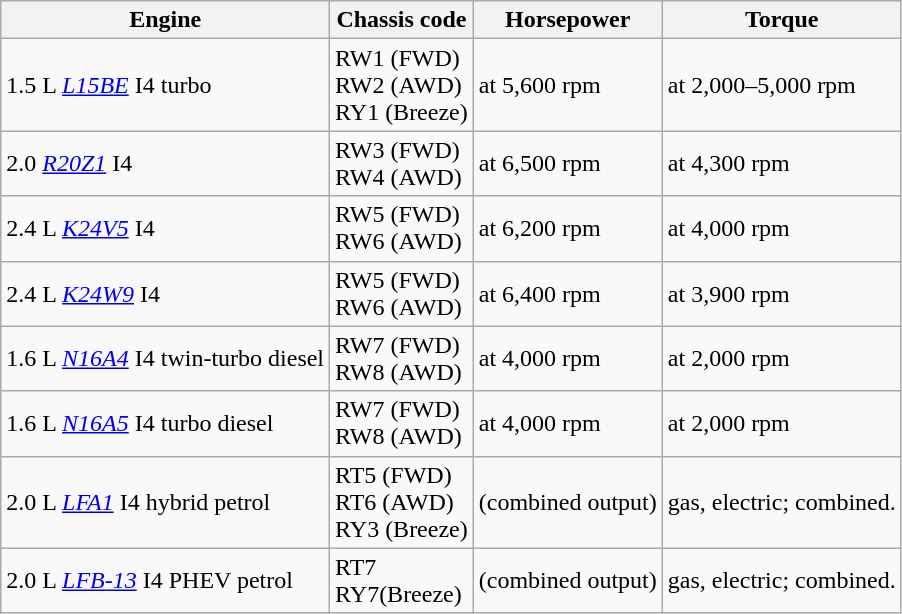<table class="wikitable">
<tr>
<th>Engine</th>
<th>Chassis code</th>
<th>Horsepower</th>
<th>Torque</th>
</tr>
<tr>
<td>1.5 L <em><a href='#'>L15BE</a></em> I4 turbo</td>
<td>RW1 (FWD)<br>RW2 (AWD) <br>RY1 (Breeze)</td>
<td> at 5,600 rpm</td>
<td> at 2,000–5,000 rpm</td>
</tr>
<tr>
<td>2.0 <a href='#'><em>R20Z1</em></a> I4</td>
<td>RW3 (FWD)<br>RW4 (AWD)</td>
<td> at 6,500 rpm</td>
<td> at 4,300 rpm</td>
</tr>
<tr>
<td>2.4 L <a href='#'><em>K24V5</em></a> I4</td>
<td>RW5 (FWD)<br>RW6 (AWD)</td>
<td> at 6,200 rpm</td>
<td> at 4,000 rpm</td>
</tr>
<tr>
<td>2.4 L <a href='#'><em>K24W9</em></a> I4</td>
<td>RW5 (FWD)<br>RW6 (AWD)</td>
<td> at 6,400 rpm</td>
<td> at 3,900 rpm</td>
</tr>
<tr>
<td>1.6 L <a href='#'><em>N16A4</em></a> I4 twin-turbo diesel</td>
<td>RW7 (FWD)<br>RW8 (AWD)</td>
<td> at 4,000 rpm</td>
<td> at 2,000 rpm</td>
</tr>
<tr>
<td>1.6 L <a href='#'><em>N16A5</em></a> I4 turbo diesel</td>
<td>RW7 (FWD)<br>RW8 (AWD)</td>
<td> at 4,000 rpm</td>
<td> at 2,000 rpm</td>
</tr>
<tr>
<td>2.0 L <a href='#'><em>LFA1</em></a> I4 hybrid petrol</td>
<td>RT5 (FWD)<br>RT6 (AWD)<br>RY3 (Breeze)</td>
<td> (combined output)</td>
<td> gas,  electric;  combined.</td>
</tr>
<tr>
<td>2.0 L <a href='#'><em>LFB-13</em></a> I4 PHEV petrol</td>
<td>RT7 <br>RY7(Breeze)</td>
<td> (combined output)</td>
<td> gas,  electric;  combined.</td>
</tr>
</table>
